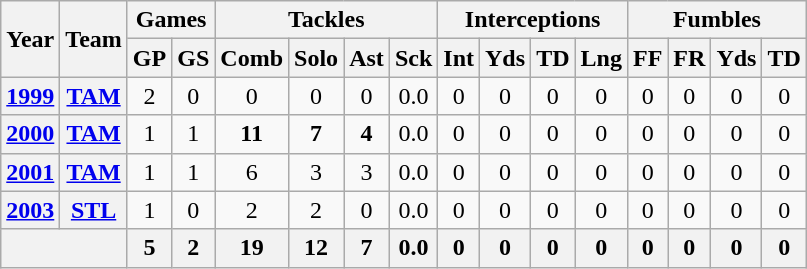<table class="wikitable" style="text-align:center">
<tr>
<th rowspan="2">Year</th>
<th rowspan="2">Team</th>
<th colspan="2">Games</th>
<th colspan="4">Tackles</th>
<th colspan="4">Interceptions</th>
<th colspan="4">Fumbles</th>
</tr>
<tr>
<th>GP</th>
<th>GS</th>
<th>Comb</th>
<th>Solo</th>
<th>Ast</th>
<th>Sck</th>
<th>Int</th>
<th>Yds</th>
<th>TD</th>
<th>Lng</th>
<th>FF</th>
<th>FR</th>
<th>Yds</th>
<th>TD</th>
</tr>
<tr>
<th><a href='#'>1999</a></th>
<th><a href='#'>TAM</a></th>
<td>2</td>
<td>0</td>
<td>0</td>
<td>0</td>
<td>0</td>
<td>0.0</td>
<td>0</td>
<td>0</td>
<td>0</td>
<td>0</td>
<td>0</td>
<td>0</td>
<td>0</td>
<td>0</td>
</tr>
<tr>
<th><a href='#'>2000</a></th>
<th><a href='#'>TAM</a></th>
<td>1</td>
<td>1</td>
<td><strong>11</strong></td>
<td><strong>7</strong></td>
<td><strong>4</strong></td>
<td>0.0</td>
<td>0</td>
<td>0</td>
<td>0</td>
<td>0</td>
<td>0</td>
<td>0</td>
<td>0</td>
<td>0</td>
</tr>
<tr>
<th><a href='#'>2001</a></th>
<th><a href='#'>TAM</a></th>
<td>1</td>
<td>1</td>
<td>6</td>
<td>3</td>
<td>3</td>
<td>0.0</td>
<td>0</td>
<td>0</td>
<td>0</td>
<td>0</td>
<td>0</td>
<td>0</td>
<td>0</td>
<td>0</td>
</tr>
<tr>
<th><a href='#'>2003</a></th>
<th><a href='#'>STL</a></th>
<td>1</td>
<td>0</td>
<td>2</td>
<td>2</td>
<td>0</td>
<td>0.0</td>
<td>0</td>
<td>0</td>
<td>0</td>
<td>0</td>
<td>0</td>
<td>0</td>
<td>0</td>
<td>0</td>
</tr>
<tr>
<th colspan="2"></th>
<th>5</th>
<th>2</th>
<th>19</th>
<th>12</th>
<th>7</th>
<th>0.0</th>
<th>0</th>
<th>0</th>
<th>0</th>
<th>0</th>
<th>0</th>
<th>0</th>
<th>0</th>
<th>0</th>
</tr>
</table>
